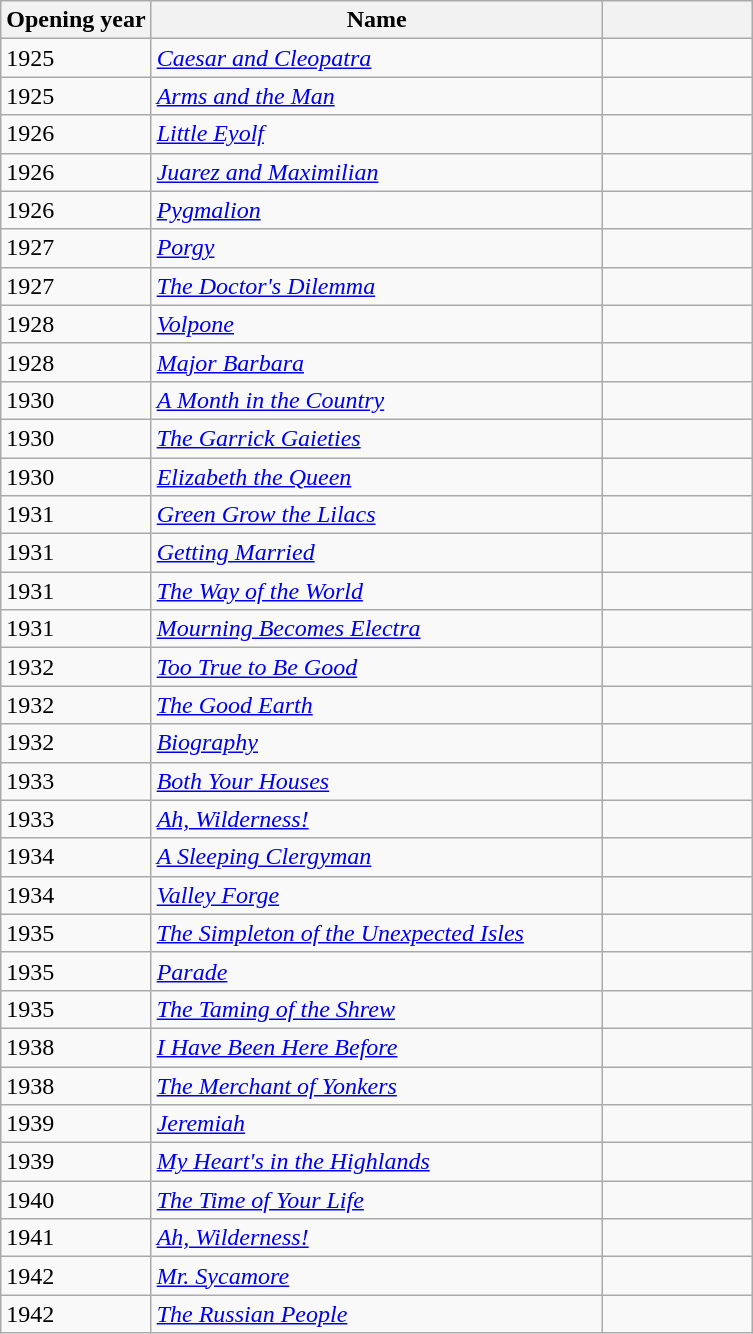<table class="wikitable sortable collapsible">
<tr>
<th width=20% scope="col">Opening year</th>
<th width=60% scope="col">Name</th>
<th width=20% scope="col"  class="unsortable"></th>
</tr>
<tr>
<td>1925</td>
<td><em><a href='#'>Caesar and Cleopatra</a></em></td>
<td></td>
</tr>
<tr>
<td>1925</td>
<td><em><a href='#'>Arms and the Man</a></em></td>
<td></td>
</tr>
<tr>
<td>1926</td>
<td><em><a href='#'>Little Eyolf</a></em></td>
<td></td>
</tr>
<tr>
<td>1926</td>
<td><em><a href='#'>Juarez and Maximilian</a></em></td>
<td></td>
</tr>
<tr>
<td>1926</td>
<td><em><a href='#'>Pygmalion</a></em></td>
<td></td>
</tr>
<tr>
<td>1927</td>
<td><em><a href='#'>Porgy</a></em></td>
<td></td>
</tr>
<tr>
<td>1927</td>
<td><em><a href='#'>The Doctor's Dilemma</a></em></td>
<td></td>
</tr>
<tr>
<td>1928</td>
<td><em><a href='#'>Volpone</a></em></td>
<td></td>
</tr>
<tr>
<td>1928</td>
<td><em><a href='#'>Major Barbara</a></em></td>
<td></td>
</tr>
<tr>
<td>1930</td>
<td><em><a href='#'>A Month in the Country</a></em></td>
<td></td>
</tr>
<tr>
<td>1930</td>
<td><em><a href='#'>The Garrick Gaieties</a></em></td>
<td></td>
</tr>
<tr>
<td>1930</td>
<td><em><a href='#'>Elizabeth the Queen</a></em></td>
<td></td>
</tr>
<tr>
<td>1931</td>
<td><em><a href='#'>Green Grow the Lilacs</a></em></td>
<td></td>
</tr>
<tr>
<td>1931</td>
<td><em><a href='#'>Getting Married</a></em></td>
<td></td>
</tr>
<tr>
<td>1931</td>
<td><em><a href='#'>The Way of the World</a></em></td>
<td></td>
</tr>
<tr>
<td>1931</td>
<td><em><a href='#'>Mourning Becomes Electra</a></em></td>
<td></td>
</tr>
<tr>
<td>1932</td>
<td><em><a href='#'>Too True to Be Good</a></em></td>
<td></td>
</tr>
<tr>
<td>1932</td>
<td><em><a href='#'>The Good Earth</a></em></td>
<td></td>
</tr>
<tr>
<td>1932</td>
<td><em><a href='#'>Biography</a></em></td>
<td></td>
</tr>
<tr>
<td>1933</td>
<td><em><a href='#'>Both Your Houses</a></em></td>
<td></td>
</tr>
<tr>
<td>1933</td>
<td><em><a href='#'>Ah, Wilderness!</a></em></td>
<td></td>
</tr>
<tr>
<td>1934</td>
<td><em><a href='#'>A Sleeping Clergyman</a></em></td>
<td></td>
</tr>
<tr>
<td>1934</td>
<td><em><a href='#'>Valley Forge</a></em></td>
<td></td>
</tr>
<tr>
<td>1935</td>
<td><em><a href='#'>The Simpleton of the Unexpected Isles</a></em></td>
<td></td>
</tr>
<tr>
<td>1935</td>
<td><em><a href='#'>Parade</a></em></td>
<td></td>
</tr>
<tr>
<td>1935</td>
<td><em><a href='#'>The Taming of the Shrew</a></em></td>
<td></td>
</tr>
<tr>
<td>1938</td>
<td><em><a href='#'>I Have Been Here Before</a></em></td>
<td></td>
</tr>
<tr>
<td>1938</td>
<td><em><a href='#'>The Merchant of Yonkers</a></em></td>
<td></td>
</tr>
<tr>
<td>1939</td>
<td><em><a href='#'>Jeremiah</a></em></td>
<td></td>
</tr>
<tr>
<td>1939</td>
<td><em><a href='#'>My Heart's in the Highlands</a></em></td>
<td></td>
</tr>
<tr>
<td>1940</td>
<td><em><a href='#'>The Time of Your Life</a></em></td>
<td></td>
</tr>
<tr>
<td>1941</td>
<td><em><a href='#'>Ah, Wilderness!</a></em></td>
<td></td>
</tr>
<tr>
<td>1942</td>
<td><em><a href='#'>Mr. Sycamore</a></em></td>
<td></td>
</tr>
<tr>
<td>1942</td>
<td><em><a href='#'>The Russian People</a></em></td>
<td></td>
</tr>
</table>
